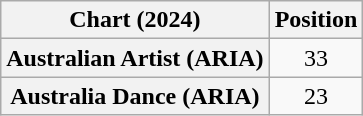<table class="wikitable plainrowheaders" style="text-align:center">
<tr>
<th scope="col">Chart (2024)</th>
<th scope="col">Position</th>
</tr>
<tr>
<th scope="row">Australian Artist (ARIA)</th>
<td>33</td>
</tr>
<tr>
<th scope="row">Australia Dance (ARIA)</th>
<td>23</td>
</tr>
</table>
